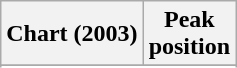<table class="wikitable sortable plainrowheaders">
<tr>
<th scope="col">Chart (2003)</th>
<th scope="col">Peak<br>position</th>
</tr>
<tr>
</tr>
<tr>
</tr>
</table>
